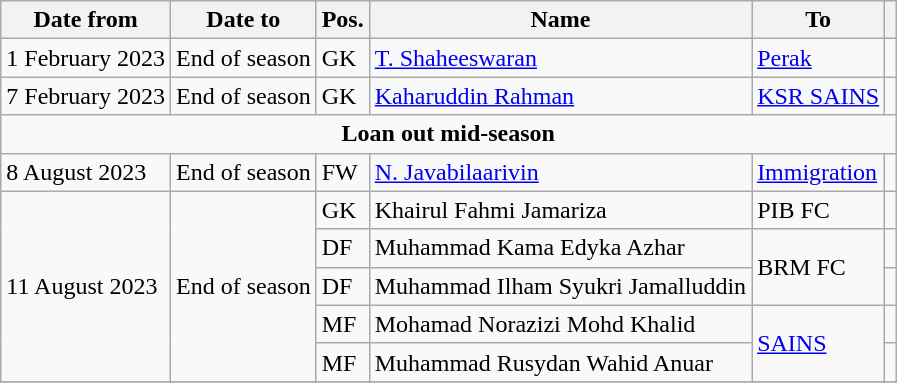<table class="wikitable">
<tr>
<th>Date from</th>
<th>Date to</th>
<th>Pos.</th>
<th>Name</th>
<th>To</th>
<th></th>
</tr>
<tr>
<td>1 February 2023</td>
<td>End of season</td>
<td>GK</td>
<td> <a href='#'>T. Shaheeswaran</a></td>
<td> <a href='#'>Perak</a></td>
<td></td>
</tr>
<tr>
<td>7 February 2023</td>
<td>End of season</td>
<td>GK</td>
<td> <a href='#'>Kaharuddin Rahman</a></td>
<td> <a href='#'>KSR SAINS</a></td>
<td></td>
</tr>
<tr>
<td colspan="6" ; align="center"><strong>Loan out mid-season</strong></td>
</tr>
<tr>
<td>8 August 2023</td>
<td>End of season</td>
<td>FW</td>
<td> <a href='#'>N. Javabilaarivin</a></td>
<td> <a href='#'>Immigration</a></td>
<td></td>
</tr>
<tr>
<td rowspan="5">11 August 2023</td>
<td rowspan="5">End of season</td>
<td>GK</td>
<td> Khairul Fahmi Jamariza</td>
<td> PIB FC</td>
<td></td>
</tr>
<tr>
<td>DF</td>
<td> Muhammad Kama Edyka Azhar</td>
<td rowspan="2"> BRM FC</td>
<td></td>
</tr>
<tr>
<td>DF</td>
<td> Muhammad Ilham Syukri Jamalluddin</td>
<td></td>
</tr>
<tr>
<td>MF</td>
<td> Mohamad Norazizi Mohd Khalid</td>
<td rowspan="2"> <a href='#'>SAINS</a></td>
<td></td>
</tr>
<tr>
<td>MF</td>
<td> Muhammad Rusydan Wahid Anuar</td>
<td></td>
</tr>
<tr>
</tr>
</table>
